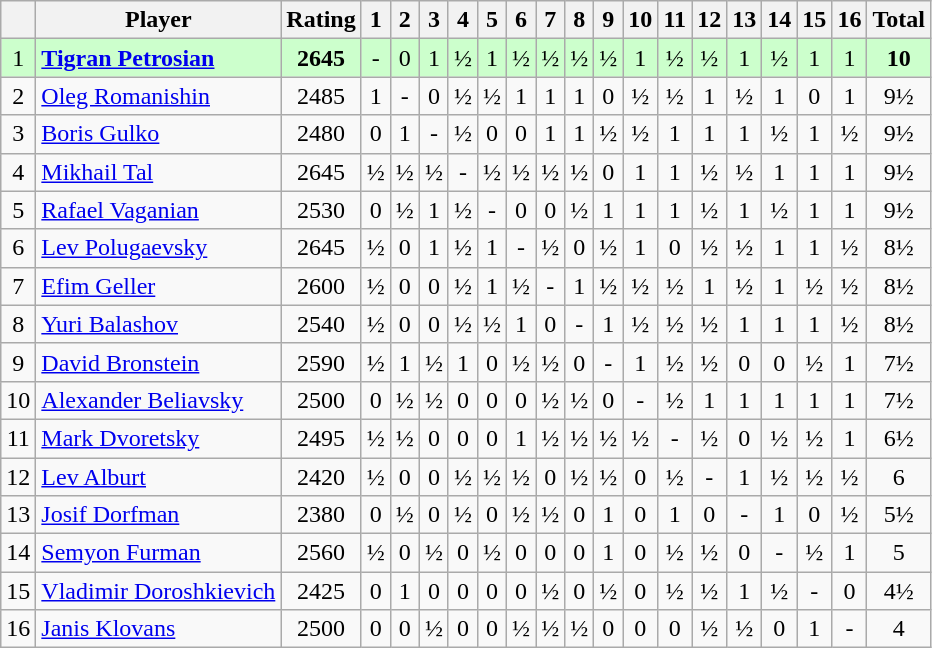<table class="wikitable" border="1">
<tr>
<th></th>
<th>Player</th>
<th>Rating</th>
<th>1</th>
<th>2</th>
<th>3</th>
<th>4</th>
<th>5</th>
<th>6</th>
<th>7</th>
<th>8</th>
<th>9</th>
<th>10</th>
<th>11</th>
<th>12</th>
<th>13</th>
<th>14</th>
<th>15</th>
<th>16</th>
<th>Total</th>
</tr>
<tr align=center style="background:#ccffcc;">
<td>1</td>
<td align=left> <strong><a href='#'>Tigran Petrosian</a></strong></td>
<td><strong>2645</strong></td>
<td>-</td>
<td>0</td>
<td>1</td>
<td>½</td>
<td>1</td>
<td>½</td>
<td>½</td>
<td>½</td>
<td>½</td>
<td>1</td>
<td>½</td>
<td>½</td>
<td>1</td>
<td>½</td>
<td>1</td>
<td>1</td>
<td align=center><strong>10</strong></td>
</tr>
<tr align=center>
<td>2</td>
<td align=left> <a href='#'>Oleg Romanishin</a></td>
<td>2485</td>
<td>1</td>
<td>-</td>
<td>0</td>
<td>½</td>
<td>½</td>
<td>1</td>
<td>1</td>
<td>1</td>
<td>0</td>
<td>½</td>
<td>½</td>
<td>1</td>
<td>½</td>
<td>1</td>
<td>0</td>
<td>1</td>
<td align=center>9½</td>
</tr>
<tr align=center>
<td>3</td>
<td align=left> <a href='#'>Boris Gulko</a></td>
<td>2480</td>
<td>0</td>
<td>1</td>
<td>-</td>
<td>½</td>
<td>0</td>
<td>0</td>
<td>1</td>
<td>1</td>
<td>½</td>
<td>½</td>
<td>1</td>
<td>1</td>
<td>1</td>
<td>½</td>
<td>1</td>
<td>½</td>
<td align=center>9½</td>
</tr>
<tr align=center>
<td>4</td>
<td align=left> <a href='#'>Mikhail Tal</a></td>
<td>2645</td>
<td>½</td>
<td>½</td>
<td>½</td>
<td>-</td>
<td>½</td>
<td>½</td>
<td>½</td>
<td>½</td>
<td>0</td>
<td>1</td>
<td>1</td>
<td>½</td>
<td>½</td>
<td>1</td>
<td>1</td>
<td>1</td>
<td align=center>9½</td>
</tr>
<tr align=center>
<td>5</td>
<td align=left> <a href='#'>Rafael Vaganian</a></td>
<td>2530</td>
<td>0</td>
<td>½</td>
<td>1</td>
<td>½</td>
<td>-</td>
<td>0</td>
<td>0</td>
<td>½</td>
<td>1</td>
<td>1</td>
<td>1</td>
<td>½</td>
<td>1</td>
<td>½</td>
<td>1</td>
<td>1</td>
<td align=center>9½</td>
</tr>
<tr align=center>
<td>6</td>
<td align=left> <a href='#'>Lev Polugaevsky</a></td>
<td>2645</td>
<td>½</td>
<td>0</td>
<td>1</td>
<td>½</td>
<td>1</td>
<td>-</td>
<td>½</td>
<td>0</td>
<td>½</td>
<td>1</td>
<td>0</td>
<td>½</td>
<td>½</td>
<td>1</td>
<td>1</td>
<td>½</td>
<td align=center>8½</td>
</tr>
<tr align=center>
<td>7</td>
<td align=left> <a href='#'>Efim Geller</a></td>
<td>2600</td>
<td>½</td>
<td>0</td>
<td>0</td>
<td>½</td>
<td>1</td>
<td>½</td>
<td>-</td>
<td>1</td>
<td>½</td>
<td>½</td>
<td>½</td>
<td>1</td>
<td>½</td>
<td>1</td>
<td>½</td>
<td>½</td>
<td align=center>8½</td>
</tr>
<tr align=center>
<td>8</td>
<td align=left> <a href='#'>Yuri Balashov</a></td>
<td>2540</td>
<td>½</td>
<td>0</td>
<td>0</td>
<td>½</td>
<td>½</td>
<td>1</td>
<td>0</td>
<td>-</td>
<td>1</td>
<td>½</td>
<td>½</td>
<td>½</td>
<td>1</td>
<td>1</td>
<td>1</td>
<td>½</td>
<td align=center>8½</td>
</tr>
<tr align=center>
<td>9</td>
<td align=left> <a href='#'>David Bronstein</a></td>
<td>2590</td>
<td>½</td>
<td>1</td>
<td>½</td>
<td>1</td>
<td>0</td>
<td>½</td>
<td>½</td>
<td>0</td>
<td>-</td>
<td>1</td>
<td>½</td>
<td>½</td>
<td>0</td>
<td>0</td>
<td>½</td>
<td>1</td>
<td align=center>7½</td>
</tr>
<tr align=center>
<td>10</td>
<td align=left> <a href='#'>Alexander Beliavsky</a></td>
<td>2500</td>
<td>0</td>
<td>½</td>
<td>½</td>
<td>0</td>
<td>0</td>
<td>0</td>
<td>½</td>
<td>½</td>
<td>0</td>
<td>-</td>
<td>½</td>
<td>1</td>
<td>1</td>
<td>1</td>
<td>1</td>
<td>1</td>
<td align=center>7½</td>
</tr>
<tr align=center>
<td>11</td>
<td align=left> <a href='#'>Mark Dvoretsky</a></td>
<td>2495</td>
<td>½</td>
<td>½</td>
<td>0</td>
<td>0</td>
<td>0</td>
<td>1</td>
<td>½</td>
<td>½</td>
<td>½</td>
<td>½</td>
<td>-</td>
<td>½</td>
<td>0</td>
<td>½</td>
<td>½</td>
<td>1</td>
<td align=center>6½</td>
</tr>
<tr align=center>
<td>12</td>
<td align=left> <a href='#'>Lev Alburt</a></td>
<td>2420</td>
<td>½</td>
<td>0</td>
<td>0</td>
<td>½</td>
<td>½</td>
<td>½</td>
<td>0</td>
<td>½</td>
<td>½</td>
<td>0</td>
<td>½</td>
<td>-</td>
<td>1</td>
<td>½</td>
<td>½</td>
<td>½</td>
<td align=center>6</td>
</tr>
<tr align=center>
<td>13</td>
<td align=left> <a href='#'>Josif Dorfman</a></td>
<td>2380</td>
<td>0</td>
<td>½</td>
<td>0</td>
<td>½</td>
<td>0</td>
<td>½</td>
<td>½</td>
<td>0</td>
<td>1</td>
<td>0</td>
<td>1</td>
<td>0</td>
<td>-</td>
<td>1</td>
<td>0</td>
<td>½</td>
<td align=center>5½</td>
</tr>
<tr align=center>
<td>14</td>
<td align=left> <a href='#'>Semyon Furman</a></td>
<td>2560</td>
<td>½</td>
<td>0</td>
<td>½</td>
<td>0</td>
<td>½</td>
<td>0</td>
<td>0</td>
<td>0</td>
<td>1</td>
<td>0</td>
<td>½</td>
<td>½</td>
<td>0</td>
<td>-</td>
<td>½</td>
<td>1</td>
<td align=center>5</td>
</tr>
<tr align=center>
<td>15</td>
<td align=left> <a href='#'>Vladimir Doroshkievich</a></td>
<td>2425</td>
<td>0</td>
<td>1</td>
<td>0</td>
<td>0</td>
<td>0</td>
<td>0</td>
<td>½</td>
<td>0</td>
<td>½</td>
<td>0</td>
<td>½</td>
<td>½</td>
<td>1</td>
<td>½</td>
<td>-</td>
<td>0</td>
<td align=center>4½</td>
</tr>
<tr align=center>
<td>16</td>
<td align=left> <a href='#'>Janis Klovans</a></td>
<td>2500</td>
<td>0</td>
<td>0</td>
<td>½</td>
<td>0</td>
<td>0</td>
<td>½</td>
<td>½</td>
<td>½</td>
<td>0</td>
<td>0</td>
<td>0</td>
<td>½</td>
<td>½</td>
<td>0</td>
<td>1</td>
<td>-</td>
<td align=center>4</td>
</tr>
</table>
